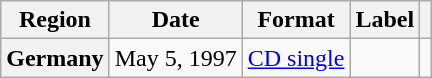<table class="wikitable plainrowheaders">
<tr>
<th scope="col">Region</th>
<th scope="col">Date</th>
<th scope="col">Format</th>
<th scope="col">Label</th>
<th scope="col"></th>
</tr>
<tr>
<th scope="row">Germany</th>
<td>May 5, 1997</td>
<td><a href='#'>CD single</a></td>
<td></td>
<td></td>
</tr>
</table>
